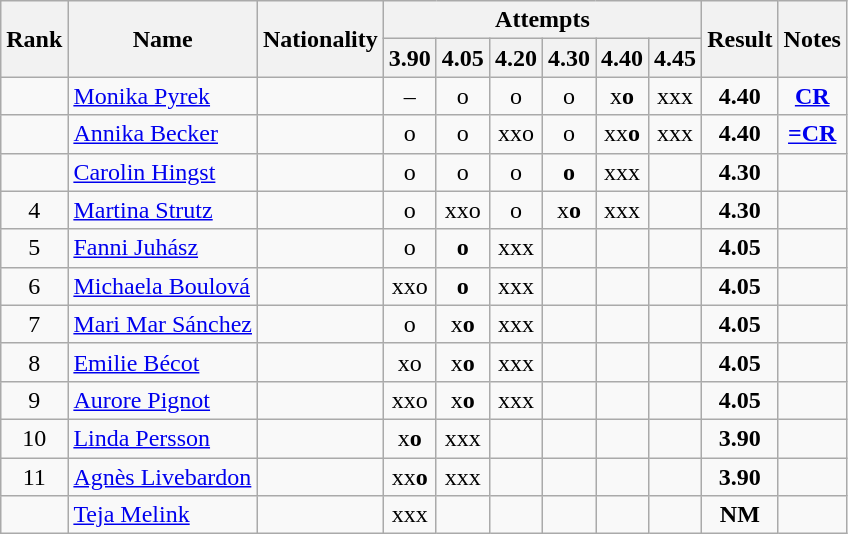<table class="wikitable sortable" style="text-align:center">
<tr>
<th rowspan=2>Rank</th>
<th rowspan=2>Name</th>
<th rowspan=2>Nationality</th>
<th colspan=6>Attempts</th>
<th rowspan=2>Result</th>
<th rowspan=2>Notes</th>
</tr>
<tr>
<th>3.90</th>
<th>4.05</th>
<th>4.20</th>
<th>4.30</th>
<th>4.40</th>
<th>4.45</th>
</tr>
<tr>
<td></td>
<td align=left><a href='#'>Monika Pyrek</a></td>
<td align=left></td>
<td>–</td>
<td>o</td>
<td>o</td>
<td>o</td>
<td>x<strong>o</strong></td>
<td>xxx</td>
<td><strong>4.40</strong></td>
<td><strong><a href='#'>CR</a></strong></td>
</tr>
<tr>
<td></td>
<td align=left><a href='#'>Annika Becker</a></td>
<td align=left></td>
<td>o</td>
<td>o</td>
<td>xxo</td>
<td>o</td>
<td>xx<strong>o</strong></td>
<td>xxx</td>
<td><strong>4.40</strong></td>
<td><strong><a href='#'>=CR</a></strong></td>
</tr>
<tr>
<td></td>
<td align=left><a href='#'>Carolin Hingst</a></td>
<td align=left></td>
<td>o</td>
<td>o</td>
<td>o</td>
<td><strong>o</strong></td>
<td>xxx</td>
<td></td>
<td><strong>4.30</strong></td>
<td></td>
</tr>
<tr>
<td>4</td>
<td align=left><a href='#'>Martina Strutz</a></td>
<td align=left></td>
<td>o</td>
<td>xxo</td>
<td>o</td>
<td>x<strong>o</strong></td>
<td>xxx</td>
<td></td>
<td><strong>4.30</strong></td>
<td></td>
</tr>
<tr>
<td>5</td>
<td align=left><a href='#'>Fanni Juhász</a></td>
<td align=left></td>
<td>o</td>
<td><strong>o</strong></td>
<td>xxx</td>
<td></td>
<td></td>
<td></td>
<td><strong>4.05</strong></td>
<td></td>
</tr>
<tr>
<td>6</td>
<td align=left><a href='#'>Michaela Boulová</a></td>
<td align=left></td>
<td>xxo</td>
<td><strong>o</strong></td>
<td>xxx</td>
<td></td>
<td></td>
<td></td>
<td><strong>4.05</strong></td>
<td></td>
</tr>
<tr>
<td>7</td>
<td align=left><a href='#'>Mari Mar Sánchez</a></td>
<td align=left></td>
<td>o</td>
<td>x<strong>o</strong></td>
<td>xxx</td>
<td></td>
<td></td>
<td></td>
<td><strong>4.05</strong></td>
<td></td>
</tr>
<tr>
<td>8</td>
<td align=left><a href='#'>Emilie Bécot</a></td>
<td align=left></td>
<td>xo</td>
<td>x<strong>o</strong></td>
<td>xxx</td>
<td></td>
<td></td>
<td></td>
<td><strong>4.05</strong></td>
<td></td>
</tr>
<tr>
<td>9</td>
<td align=left><a href='#'>Aurore Pignot</a></td>
<td align=left></td>
<td>xxo</td>
<td>x<strong>o</strong></td>
<td>xxx</td>
<td></td>
<td></td>
<td></td>
<td><strong>4.05</strong></td>
<td></td>
</tr>
<tr>
<td>10</td>
<td align=left><a href='#'>Linda Persson</a></td>
<td align=left></td>
<td>x<strong>o</strong></td>
<td>xxx</td>
<td></td>
<td></td>
<td></td>
<td></td>
<td><strong>3.90</strong></td>
<td></td>
</tr>
<tr>
<td>11</td>
<td align=left><a href='#'>Agnès Livebardon</a></td>
<td align=left></td>
<td>xx<strong>o</strong></td>
<td>xxx</td>
<td></td>
<td></td>
<td></td>
<td></td>
<td><strong>3.90</strong></td>
<td></td>
</tr>
<tr>
<td></td>
<td align=left><a href='#'>Teja Melink</a></td>
<td align=left></td>
<td>xxx</td>
<td></td>
<td></td>
<td></td>
<td></td>
<td></td>
<td><strong>NM</strong></td>
<td></td>
</tr>
</table>
